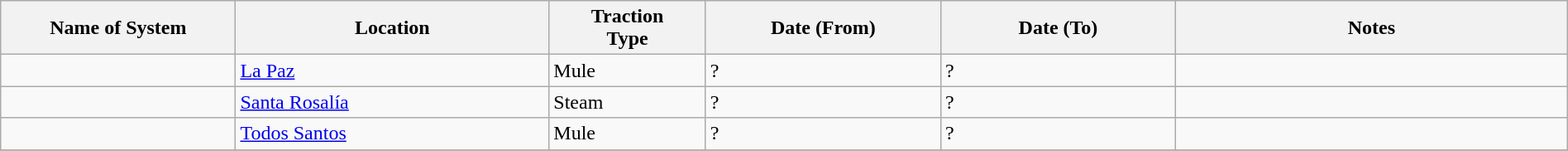<table class="wikitable" width=100%>
<tr>
<th width=15%>Name of System</th>
<th width=20%>Location</th>
<th width=10%>Traction<br>Type</th>
<th width=15%>Date (From)</th>
<th width=15%>Date (To)</th>
<th width=25%>Notes</th>
</tr>
<tr>
<td> </td>
<td><a href='#'>La Paz</a></td>
<td>Mule</td>
<td>?</td>
<td>?</td>
<td> </td>
</tr>
<tr>
<td> </td>
<td><a href='#'>Santa Rosalía</a></td>
<td>Steam</td>
<td>?</td>
<td>?</td>
<td> </td>
</tr>
<tr>
<td> </td>
<td><a href='#'>Todos Santos</a></td>
<td>Mule</td>
<td>?</td>
<td>?</td>
<td> </td>
</tr>
<tr>
</tr>
</table>
